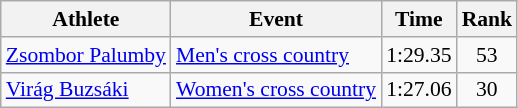<table class="wikitable" style="font-size:90%">
<tr>
<th>Athlete</th>
<th>Event</th>
<th>Time</th>
<th>Rank</th>
</tr>
<tr align=center>
<td align=left><a href='#'>Zsombor Palumby</a></td>
<td align=left><a href='#'>Men's cross country</a></td>
<td>1:29.35</td>
<td>53</td>
</tr>
<tr align=center>
<td align=left><a href='#'>Virág Buzsáki</a></td>
<td align=left><a href='#'>Women's cross country</a></td>
<td>1:27.06</td>
<td>30</td>
</tr>
</table>
